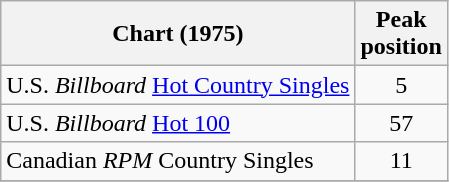<table class="wikitable" border="1">
<tr>
<th align="left">Chart (1975)</th>
<th align="center">Peak<br>position</th>
</tr>
<tr>
<td align="left">U.S. <em>Billboard</em> <a href='#'>Hot Country Singles</a></td>
<td align="center">5</td>
</tr>
<tr>
<td align="left">U.S. <em>Billboard</em> <a href='#'>Hot 100</a></td>
<td align="center">57</td>
</tr>
<tr>
<td align="left">Canadian <em>RPM</em> Country Singles</td>
<td align="center">11</td>
</tr>
<tr>
</tr>
</table>
